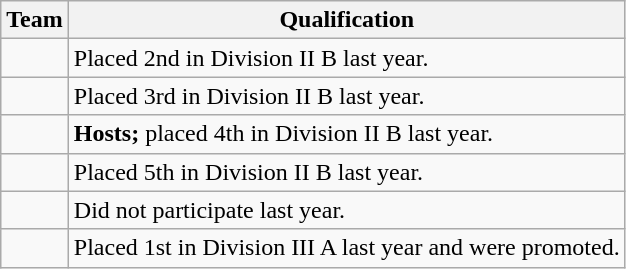<table class="wikitable">
<tr>
<th>Team</th>
<th>Qualification</th>
</tr>
<tr>
<td></td>
<td>Placed 2nd in Division II B last year.</td>
</tr>
<tr>
<td><s></s></td>
<td>Placed 3rd in Division II B last year.</td>
</tr>
<tr>
<td></td>
<td><strong>Hosts;</strong> placed 4th in Division II B last year.</td>
</tr>
<tr>
<td></td>
<td>Placed 5th in Division II B last year.</td>
</tr>
<tr>
<td></td>
<td>Did not participate last year.</td>
</tr>
<tr>
<td></td>
<td>Placed 1st in Division III A last year and were promoted.</td>
</tr>
</table>
